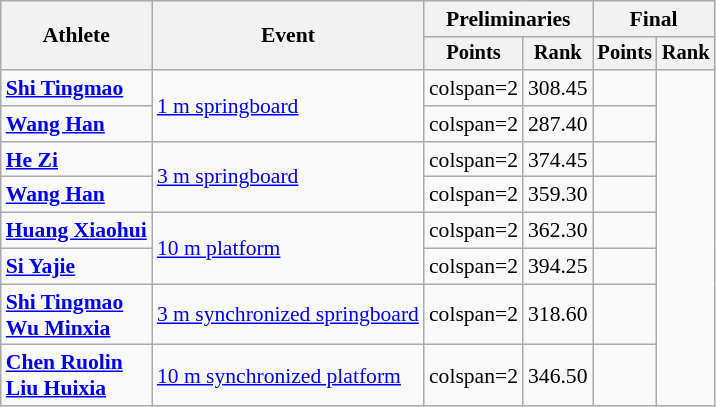<table class=wikitable style="font-size:90%">
<tr>
<th rowspan="2">Athlete</th>
<th rowspan="2">Event</th>
<th colspan="2">Preliminaries</th>
<th colspan="2">Final</th>
</tr>
<tr style="font-size:95%">
<th>Points</th>
<th>Rank</th>
<th>Points</th>
<th>Rank</th>
</tr>
<tr align=center>
<td align=left><strong><a href='#'>Shi Tingmao</a></strong></td>
<td style="text-align:left;" rowspan="2"><a href='#'>1 m springboard</a></td>
<td>colspan=2 </td>
<td>308.45</td>
<td></td>
</tr>
<tr align=center>
<td align=left><strong><a href='#'>Wang Han</a></strong></td>
<td>colspan=2 </td>
<td>287.40</td>
<td></td>
</tr>
<tr align=center>
<td align=left><strong><a href='#'>He Zi</a></strong></td>
<td style="text-align:left;" rowspan="2"><a href='#'>3 m springboard</a></td>
<td>colspan=2 </td>
<td>374.45</td>
<td></td>
</tr>
<tr align=center>
<td align=left><strong><a href='#'>Wang Han</a></strong></td>
<td>colspan=2 </td>
<td>359.30</td>
<td></td>
</tr>
<tr align=center>
<td align=left><strong><a href='#'>Huang Xiaohui</a></strong></td>
<td style="text-align:left;" rowspan="2"><a href='#'>10 m platform</a></td>
<td>colspan=2 </td>
<td>362.30</td>
<td></td>
</tr>
<tr align=center>
<td align=left><strong><a href='#'>Si Yajie</a></strong></td>
<td>colspan=2 </td>
<td>394.25</td>
<td></td>
</tr>
<tr align=center>
<td align=left><strong><a href='#'>Shi Tingmao</a><br><a href='#'>Wu Minxia</a></strong></td>
<td align=left><a href='#'>3 m synchronized springboard</a></td>
<td>colspan=2 </td>
<td>318.60</td>
<td></td>
</tr>
<tr align=center>
<td align=left><strong><a href='#'>Chen Ruolin</a><br><a href='#'>Liu Huixia</a></strong></td>
<td align=left><a href='#'>10 m synchronized platform</a></td>
<td>colspan=2 </td>
<td>346.50</td>
<td></td>
</tr>
</table>
